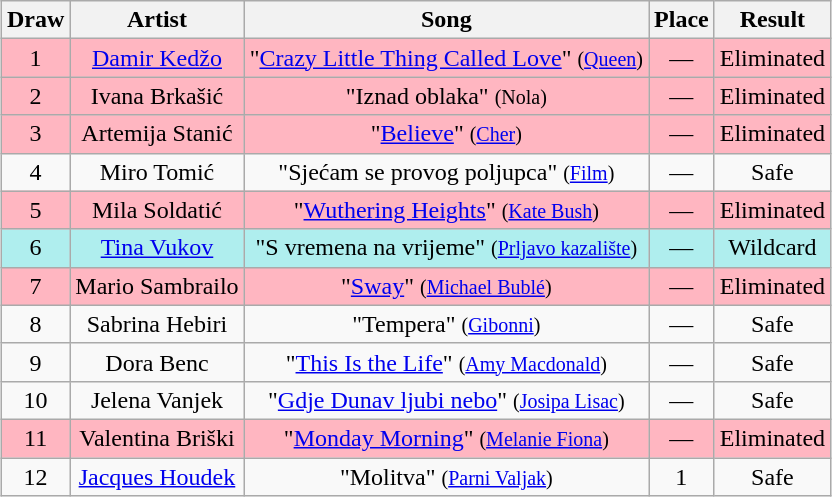<table class="wikitable plainrowheaders" style="margin: 1em auto 1em auto; text-align:center;">
<tr>
<th>Draw</th>
<th>Artist</th>
<th>Song </th>
<th>Place</th>
<th>Result</th>
</tr>
<tr style="background:lightpink;">
<td>1</td>
<td><a href='#'>Damir Kedžo</a></td>
<td>"<a href='#'>Crazy Little Thing Called Love</a>" <small>(<a href='#'>Queen</a>)</small></td>
<td>—</td>
<td>Eliminated</td>
</tr>
<tr style="background:lightpink;">
<td>2</td>
<td>Ivana Brkašić</td>
<td>"Iznad oblaka" <small>(Nola)</small></td>
<td>—</td>
<td>Eliminated</td>
</tr>
<tr style="background:lightpink;">
<td>3</td>
<td>Artemija Stanić</td>
<td>"<a href='#'>Believe</a>" <small>(<a href='#'>Cher</a>)</small></td>
<td>—</td>
<td>Eliminated</td>
</tr>
<tr>
<td>4</td>
<td>Miro Tomić</td>
<td>"Sjećam se provog poljupca" <small>(<a href='#'>Film</a>)</small></td>
<td>—</td>
<td>Safe</td>
</tr>
<tr style="background:lightpink;">
<td>5</td>
<td>Mila Soldatić</td>
<td>"<a href='#'>Wuthering Heights</a>" <small>(<a href='#'>Kate Bush</a>)</small></td>
<td>—</td>
<td>Eliminated</td>
</tr>
<tr style="background:paleturquoise;">
<td>6</td>
<td><a href='#'>Tina Vukov</a></td>
<td>"S vremena na vrijeme" <small>(<a href='#'>Prljavo kazalište</a>)</small></td>
<td>—</td>
<td>Wildcard</td>
</tr>
<tr style="background:lightpink;">
<td>7</td>
<td>Mario Sambrailo</td>
<td>"<a href='#'>Sway</a>" <small>(<a href='#'>Michael Bublé</a>)</small></td>
<td>—</td>
<td>Eliminated</td>
</tr>
<tr>
<td>8</td>
<td>Sabrina Hebiri</td>
<td>"Tempera" <small>(<a href='#'>Gibonni</a>)</small></td>
<td>—</td>
<td>Safe</td>
</tr>
<tr>
<td>9</td>
<td>Dora Benc</td>
<td>"<a href='#'>This Is the Life</a>" <small>(<a href='#'>Amy Macdonald</a>)</small></td>
<td>—</td>
<td>Safe</td>
</tr>
<tr>
<td>10</td>
<td>Jelena Vanjek</td>
<td>"<a href='#'>Gdje Dunav ljubi nebo</a>" <small>(<a href='#'>Josipa Lisac</a>)</small></td>
<td>—</td>
<td>Safe</td>
</tr>
<tr style="background:lightpink;">
<td>11</td>
<td>Valentina Briški</td>
<td>"<a href='#'>Monday Morning</a>" <small>(<a href='#'>Melanie Fiona</a>)</small></td>
<td>—</td>
<td>Eliminated</td>
</tr>
<tr>
<td>12</td>
<td><a href='#'>Jacques Houdek</a></td>
<td>"Molitva" <small>(<a href='#'>Parni Valjak</a>)</small></td>
<td>1</td>
<td>Safe</td>
</tr>
</table>
